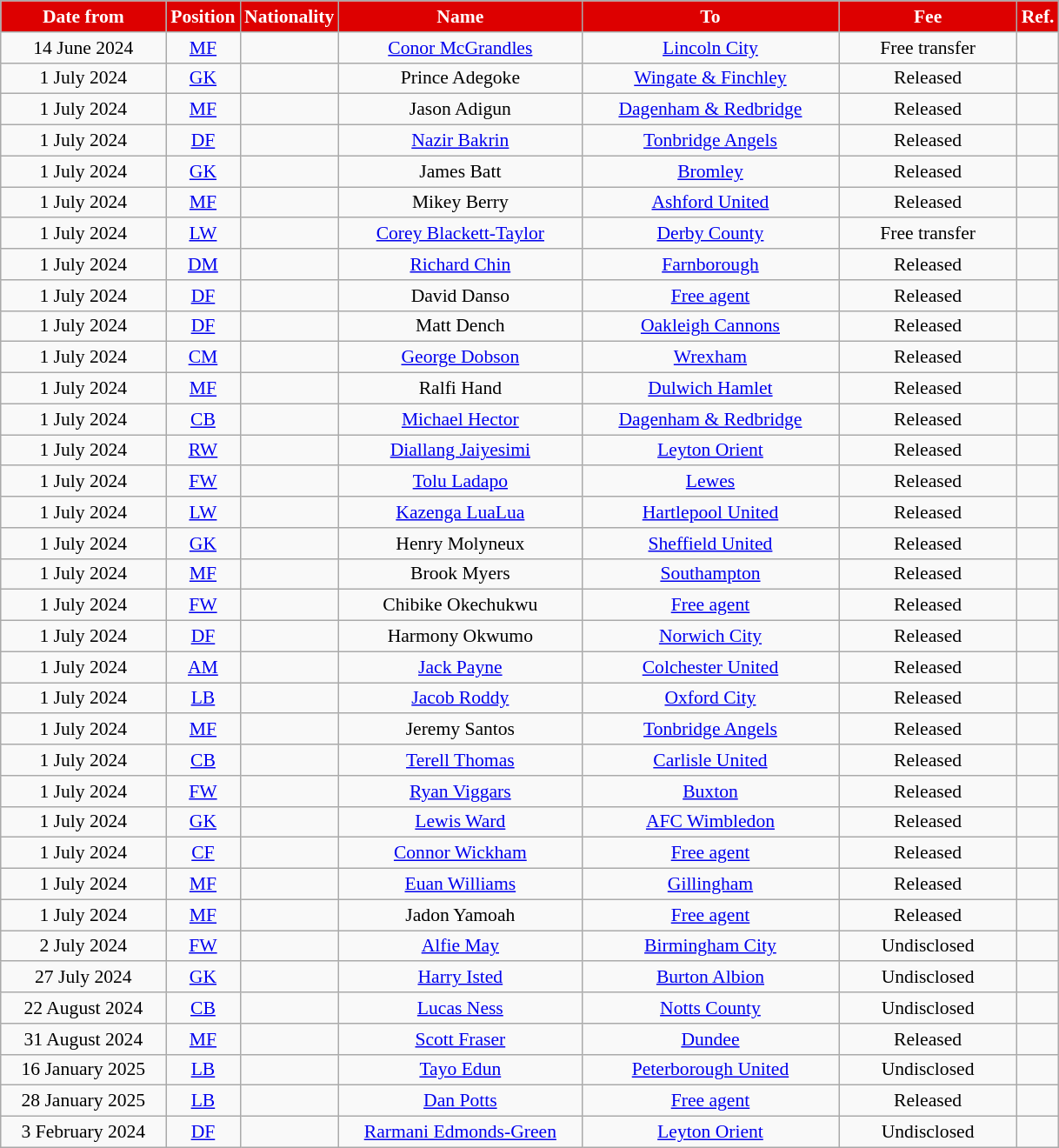<table class="wikitable"  style="text-align:center; font-size:90%; ">
<tr>
<th style="background:#DD0000; color:white; width:120px;">Date from</th>
<th style="background:#DD0000; color:white; width:50px;">Position</th>
<th style="background:#DD0000; color:white; width:50px;">Nationality</th>
<th style="background:#DD0000; color:white; width:180px;">Name</th>
<th style="background:#DD0000; color:white; width:190px;">To</th>
<th style="background:#DD0000; color:white; width:130px;">Fee</th>
<th style="background:#DD0000; color:white; width:25px;">Ref.</th>
</tr>
<tr>
<td>14 June 2024</td>
<td><a href='#'>MF</a></td>
<td></td>
<td><a href='#'>Conor McGrandles</a></td>
<td> <a href='#'>Lincoln City</a></td>
<td>Free transfer</td>
<td></td>
</tr>
<tr>
<td>1 July 2024</td>
<td><a href='#'>GK</a></td>
<td></td>
<td>Prince Adegoke</td>
<td> <a href='#'>Wingate & Finchley</a></td>
<td>Released</td>
<td></td>
</tr>
<tr>
<td>1 July 2024</td>
<td><a href='#'>MF</a></td>
<td></td>
<td>Jason Adigun</td>
<td> <a href='#'>Dagenham & Redbridge</a></td>
<td>Released</td>
<td></td>
</tr>
<tr>
<td>1 July 2024</td>
<td><a href='#'>DF</a></td>
<td></td>
<td><a href='#'>Nazir Bakrin</a></td>
<td> <a href='#'>Tonbridge Angels</a></td>
<td>Released</td>
<td></td>
</tr>
<tr>
<td>1 July 2024</td>
<td><a href='#'>GK</a></td>
<td></td>
<td>James Batt</td>
<td> <a href='#'>Bromley</a></td>
<td>Released</td>
<td></td>
</tr>
<tr>
<td>1 July 2024</td>
<td><a href='#'>MF</a></td>
<td></td>
<td>Mikey Berry</td>
<td> <a href='#'>Ashford United</a></td>
<td>Released</td>
<td></td>
</tr>
<tr>
<td>1 July 2024</td>
<td><a href='#'>LW</a></td>
<td></td>
<td><a href='#'>Corey Blackett-Taylor</a></td>
<td> <a href='#'>Derby County</a></td>
<td>Free transfer</td>
<td></td>
</tr>
<tr>
<td>1 July 2024</td>
<td><a href='#'>DM</a></td>
<td></td>
<td><a href='#'>Richard Chin</a></td>
<td> <a href='#'>Farnborough</a></td>
<td>Released</td>
<td></td>
</tr>
<tr>
<td>1 July 2024</td>
<td><a href='#'>DF</a></td>
<td></td>
<td>David Danso</td>
<td> <a href='#'>Free agent</a></td>
<td>Released</td>
<td></td>
</tr>
<tr>
<td>1 July 2024</td>
<td><a href='#'>DF</a></td>
<td></td>
<td>Matt Dench</td>
<td> <a href='#'>Oakleigh Cannons</a></td>
<td>Released</td>
<td></td>
</tr>
<tr>
<td>1 July 2024</td>
<td><a href='#'>CM</a></td>
<td></td>
<td><a href='#'>George Dobson</a></td>
<td> <a href='#'>Wrexham</a></td>
<td>Released</td>
<td></td>
</tr>
<tr>
<td>1 July 2024</td>
<td><a href='#'>MF</a></td>
<td></td>
<td>Ralfi Hand</td>
<td> <a href='#'>Dulwich Hamlet</a></td>
<td>Released</td>
<td></td>
</tr>
<tr>
<td>1 July 2024</td>
<td><a href='#'>CB</a></td>
<td></td>
<td><a href='#'>Michael Hector</a></td>
<td> <a href='#'>Dagenham & Redbridge</a></td>
<td>Released</td>
<td></td>
</tr>
<tr>
<td>1 July 2024</td>
<td><a href='#'>RW</a></td>
<td></td>
<td><a href='#'>Diallang Jaiyesimi</a></td>
<td> <a href='#'>Leyton Orient</a></td>
<td>Released</td>
<td></td>
</tr>
<tr>
<td>1 July 2024</td>
<td><a href='#'>FW</a></td>
<td></td>
<td><a href='#'>Tolu Ladapo</a></td>
<td> <a href='#'>Lewes</a></td>
<td>Released</td>
<td></td>
</tr>
<tr>
<td>1 July 2024</td>
<td><a href='#'>LW</a></td>
<td></td>
<td><a href='#'>Kazenga LuaLua</a></td>
<td> <a href='#'>Hartlepool United</a></td>
<td>Released</td>
<td></td>
</tr>
<tr>
<td>1 July 2024</td>
<td><a href='#'>GK</a></td>
<td></td>
<td>Henry Molyneux</td>
<td> <a href='#'>Sheffield United</a></td>
<td>Released</td>
<td></td>
</tr>
<tr>
<td>1 July 2024</td>
<td><a href='#'>MF</a></td>
<td></td>
<td>Brook Myers</td>
<td> <a href='#'>Southampton</a></td>
<td>Released</td>
<td></td>
</tr>
<tr>
<td>1 July 2024</td>
<td><a href='#'>FW</a></td>
<td></td>
<td>Chibike Okechukwu</td>
<td> <a href='#'>Free agent</a></td>
<td>Released</td>
<td></td>
</tr>
<tr>
<td>1 July 2024</td>
<td><a href='#'>DF</a></td>
<td></td>
<td>Harmony Okwumo</td>
<td> <a href='#'>Norwich City</a></td>
<td>Released</td>
<td></td>
</tr>
<tr>
<td>1 July 2024</td>
<td><a href='#'>AM</a></td>
<td></td>
<td><a href='#'>Jack Payne</a></td>
<td> <a href='#'>Colchester United</a></td>
<td>Released</td>
<td></td>
</tr>
<tr>
<td>1 July 2024</td>
<td><a href='#'>LB</a></td>
<td></td>
<td><a href='#'>Jacob Roddy</a></td>
<td> <a href='#'>Oxford City</a></td>
<td>Released</td>
<td></td>
</tr>
<tr>
<td>1 July 2024</td>
<td><a href='#'>MF</a></td>
<td></td>
<td>Jeremy Santos</td>
<td> <a href='#'>Tonbridge Angels</a></td>
<td>Released</td>
<td></td>
</tr>
<tr>
<td>1 July 2024</td>
<td><a href='#'>CB</a></td>
<td></td>
<td><a href='#'>Terell Thomas</a></td>
<td> <a href='#'>Carlisle United</a></td>
<td>Released</td>
<td></td>
</tr>
<tr>
<td>1 July 2024</td>
<td><a href='#'>FW</a></td>
<td></td>
<td><a href='#'>Ryan Viggars</a></td>
<td> <a href='#'>Buxton</a></td>
<td>Released</td>
<td></td>
</tr>
<tr>
<td>1 July 2024</td>
<td><a href='#'>GK</a></td>
<td></td>
<td><a href='#'>Lewis Ward</a></td>
<td> <a href='#'>AFC Wimbledon</a></td>
<td>Released</td>
<td></td>
</tr>
<tr>
<td>1 July 2024</td>
<td><a href='#'>CF</a></td>
<td></td>
<td><a href='#'>Connor Wickham</a></td>
<td> <a href='#'>Free agent</a></td>
<td>Released</td>
<td></td>
</tr>
<tr>
<td>1 July 2024</td>
<td><a href='#'>MF</a></td>
<td></td>
<td><a href='#'>Euan Williams</a></td>
<td> <a href='#'>Gillingham</a></td>
<td>Released</td>
<td></td>
</tr>
<tr>
<td>1 July 2024</td>
<td><a href='#'>MF</a></td>
<td></td>
<td>Jadon Yamoah</td>
<td> <a href='#'>Free agent</a></td>
<td>Released</td>
<td></td>
</tr>
<tr>
<td>2 July 2024</td>
<td><a href='#'>FW</a></td>
<td></td>
<td><a href='#'>Alfie May</a></td>
<td> <a href='#'>Birmingham City</a></td>
<td>Undisclosed</td>
<td></td>
</tr>
<tr>
<td>27 July 2024</td>
<td><a href='#'>GK</a></td>
<td></td>
<td><a href='#'>Harry Isted</a></td>
<td> <a href='#'>Burton Albion</a></td>
<td>Undisclosed</td>
<td></td>
</tr>
<tr>
<td>22 August 2024</td>
<td><a href='#'>CB</a></td>
<td></td>
<td><a href='#'>Lucas Ness</a></td>
<td> <a href='#'>Notts County</a></td>
<td>Undisclosed</td>
<td></td>
</tr>
<tr>
<td>31 August 2024</td>
<td><a href='#'>MF</a></td>
<td></td>
<td><a href='#'>Scott Fraser</a></td>
<td> <a href='#'>Dundee</a></td>
<td>Released</td>
<td></td>
</tr>
<tr>
<td>16 January 2025</td>
<td><a href='#'>LB</a></td>
<td></td>
<td><a href='#'>Tayo Edun</a></td>
<td> <a href='#'>Peterborough United</a></td>
<td>Undisclosed</td>
<td></td>
</tr>
<tr>
<td>28 January 2025</td>
<td><a href='#'>LB</a></td>
<td></td>
<td><a href='#'>Dan Potts</a></td>
<td> <a href='#'>Free agent</a></td>
<td>Released</td>
<td></td>
</tr>
<tr>
<td>3 February 2024</td>
<td><a href='#'>DF</a></td>
<td></td>
<td><a href='#'>Rarmani Edmonds-Green</a></td>
<td> <a href='#'>Leyton Orient</a></td>
<td>Undisclosed</td>
<td></td>
</tr>
</table>
